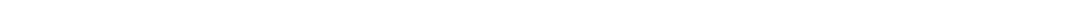<table style="width:70%; text-align:center;">
<tr style="color:white;">
<td style="background:"><strong>1</strong></td>
<td style="background:"><strong>1</strong></td>
<td style="background:"><strong>1</strong></td>
<td style="background:"><strong>2</strong></td>
<td style="background:"><strong>2</strong></td>
</tr>
</table>
